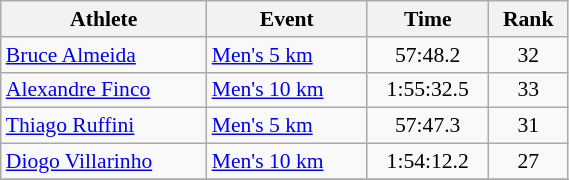<table class="wikitable" style="text-align:center; font-size:90%; width:30%;">
<tr>
<th>Athlete</th>
<th>Event</th>
<th>Time</th>
<th>Rank</th>
</tr>
<tr>
<td align=left><a href='#'>Bruce Almeida</a></td>
<td align=left><a href='#'>Men's 5 km</a></td>
<td>57:48.2</td>
<td>32</td>
</tr>
<tr>
<td align=left><a href='#'>Alexandre Finco</a></td>
<td align=left><a href='#'>Men's 10 km</a></td>
<td>1:55:32.5</td>
<td>33</td>
</tr>
<tr>
<td align=left><a href='#'>Thiago Ruffini</a></td>
<td align=left><a href='#'>Men's 5 km</a></td>
<td>57:47.3</td>
<td>31</td>
</tr>
<tr>
<td align=left><a href='#'>Diogo Villarinho</a></td>
<td align=left><a href='#'>Men's 10 km</a></td>
<td>1:54:12.2</td>
<td>27</td>
</tr>
<tr>
</tr>
</table>
